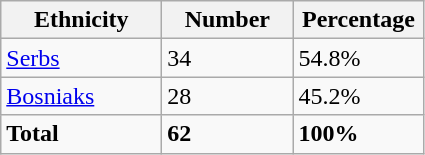<table class="wikitable">
<tr>
<th width="100px">Ethnicity</th>
<th width="80px">Number</th>
<th width="80px">Percentage</th>
</tr>
<tr>
<td><a href='#'>Serbs</a></td>
<td>34</td>
<td>54.8%</td>
</tr>
<tr>
<td><a href='#'>Bosniaks</a></td>
<td>28</td>
<td>45.2%</td>
</tr>
<tr>
<td><strong>Total</strong></td>
<td><strong>62</strong></td>
<td><strong>100%</strong></td>
</tr>
</table>
